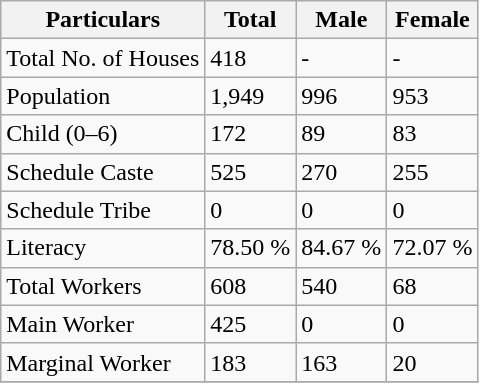<table class="wikitable sortable">
<tr>
<th>Particulars</th>
<th>Total</th>
<th>Male</th>
<th>Female</th>
</tr>
<tr>
<td>Total No. of Houses</td>
<td>418</td>
<td>-</td>
<td>-</td>
</tr>
<tr>
<td>Population</td>
<td>1,949</td>
<td>996</td>
<td>953</td>
</tr>
<tr>
<td>Child (0–6)</td>
<td>172</td>
<td>89</td>
<td>83</td>
</tr>
<tr>
<td>Schedule Caste</td>
<td>525</td>
<td>270</td>
<td>255</td>
</tr>
<tr>
<td>Schedule Tribe</td>
<td>0</td>
<td>0</td>
<td>0</td>
</tr>
<tr>
<td>Literacy</td>
<td>78.50 %</td>
<td>84.67 %</td>
<td>72.07 %</td>
</tr>
<tr>
<td>Total Workers</td>
<td>608</td>
<td>540</td>
<td>68</td>
</tr>
<tr>
<td>Main Worker</td>
<td>425</td>
<td>0</td>
<td>0</td>
</tr>
<tr>
<td>Marginal Worker</td>
<td>183</td>
<td>163</td>
<td>20</td>
</tr>
<tr>
</tr>
</table>
